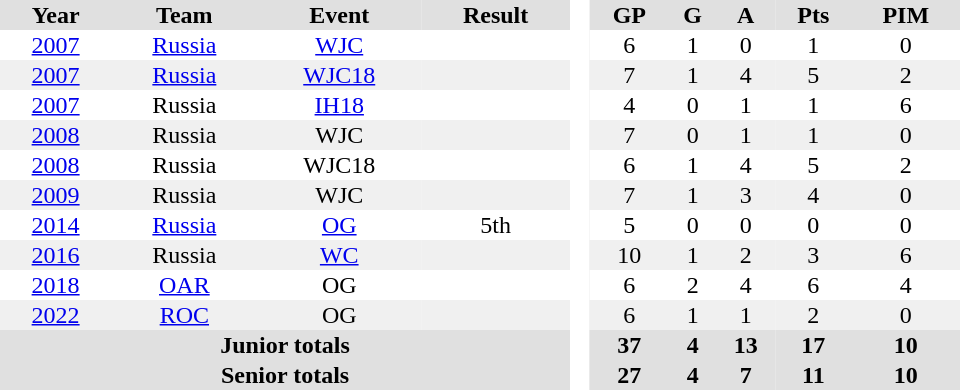<table border="0" cellpadding="1" cellspacing="0" style="text-align:center; width:40em">
<tr bgcolor="#e0e0e0">
<th>Year</th>
<th>Team</th>
<th>Event</th>
<th>Result</th>
<th rowspan="99" bgcolor="#ffffff"> </th>
<th>GP</th>
<th>G</th>
<th>A</th>
<th>Pts</th>
<th>PIM</th>
</tr>
<tr>
<td><a href='#'>2007</a></td>
<td><a href='#'>Russia</a></td>
<td><a href='#'>WJC</a></td>
<td></td>
<td>6</td>
<td>1</td>
<td>0</td>
<td>1</td>
<td>0</td>
</tr>
<tr bgcolor="#f0f0f0">
<td><a href='#'>2007</a></td>
<td><a href='#'>Russia</a></td>
<td><a href='#'>WJC18</a></td>
<td></td>
<td>7</td>
<td>1</td>
<td>4</td>
<td>5</td>
<td>2</td>
</tr>
<tr>
<td><a href='#'>2007</a></td>
<td>Russia</td>
<td><a href='#'>IH18</a></td>
<td></td>
<td>4</td>
<td>0</td>
<td>1</td>
<td>1</td>
<td>6</td>
</tr>
<tr bgcolor="#f0f0f0">
<td><a href='#'>2008</a></td>
<td>Russia</td>
<td>WJC</td>
<td></td>
<td>7</td>
<td>0</td>
<td>1</td>
<td>1</td>
<td>0</td>
</tr>
<tr>
<td><a href='#'>2008</a></td>
<td>Russia</td>
<td>WJC18</td>
<td></td>
<td>6</td>
<td>1</td>
<td>4</td>
<td>5</td>
<td>2</td>
</tr>
<tr bgcolor="#f0f0f0">
<td><a href='#'>2009</a></td>
<td>Russia</td>
<td>WJC</td>
<td></td>
<td>7</td>
<td>1</td>
<td>3</td>
<td>4</td>
<td>0</td>
</tr>
<tr>
<td><a href='#'>2014</a></td>
<td><a href='#'>Russia</a></td>
<td><a href='#'>OG</a></td>
<td>5th</td>
<td>5</td>
<td>0</td>
<td>0</td>
<td>0</td>
<td>0</td>
</tr>
<tr bgcolor="#f0f0f0">
<td><a href='#'>2016</a></td>
<td>Russia</td>
<td><a href='#'>WC</a></td>
<td></td>
<td>10</td>
<td>1</td>
<td>2</td>
<td>3</td>
<td>6</td>
</tr>
<tr>
<td><a href='#'>2018</a></td>
<td><a href='#'>OAR</a></td>
<td>OG</td>
<td></td>
<td>6</td>
<td>2</td>
<td>4</td>
<td>6</td>
<td>4</td>
</tr>
<tr bgcolor="#f0f0f0">
<td><a href='#'>2022</a></td>
<td><a href='#'>ROC</a></td>
<td>OG</td>
<td></td>
<td>6</td>
<td>1</td>
<td>1</td>
<td>2</td>
<td>0</td>
</tr>
<tr bgcolor="#e0e0e0">
<th colspan="4">Junior totals</th>
<th>37</th>
<th>4</th>
<th>13</th>
<th>17</th>
<th>10</th>
</tr>
<tr bgcolor="#e0e0e0">
<th colspan="4">Senior totals</th>
<th>27</th>
<th>4</th>
<th>7</th>
<th>11</th>
<th>10</th>
</tr>
</table>
